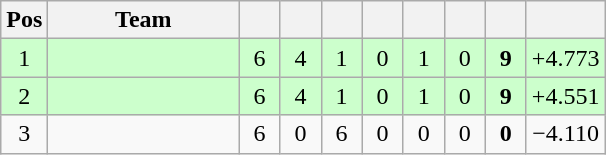<table class="wikitable">
<tr>
<th>Pos</th>
<th width="120">Team</th>
<th width="20"></th>
<th width="20"></th>
<th width="20"></th>
<th width="20"></th>
<th width="20"></th>
<th width="20"></th>
<th width="20"></th>
<th><a href='#'></a></th>
</tr>
<tr align="center" bgcolor="#ccffcc">
<td>1</td>
<td align="left"></td>
<td>6</td>
<td>4</td>
<td>1</td>
<td>0</td>
<td>1</td>
<td>0</td>
<td><strong>9</strong></td>
<td>+4.773</td>
</tr>
<tr align="center" bgcolor="#ccffcc">
<td>2</td>
<td align="left"></td>
<td>6</td>
<td>4</td>
<td>1</td>
<td>0</td>
<td>1</td>
<td>0</td>
<td><strong>9</strong></td>
<td>+4.551</td>
</tr>
<tr align="center">
<td>3</td>
<td align="left"></td>
<td>6</td>
<td>0</td>
<td>6</td>
<td>0</td>
<td>0</td>
<td>0</td>
<td><strong>0</strong></td>
<td>−4.110</td>
</tr>
</table>
